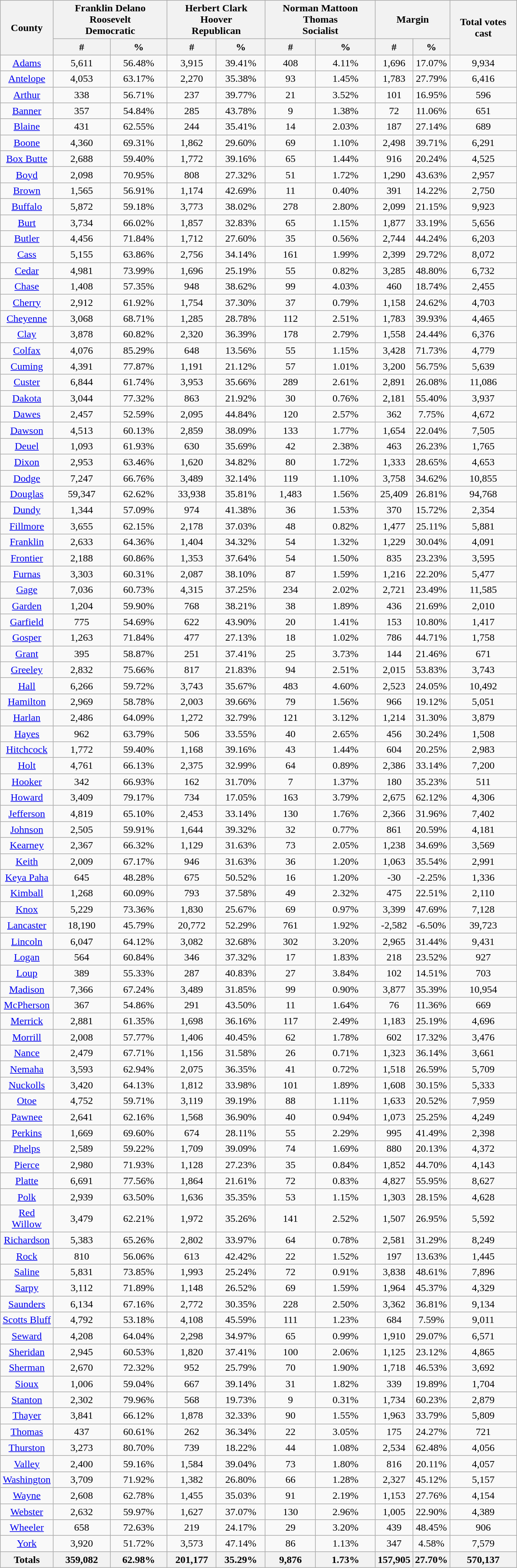<table width="65%"  class="wikitable sortable">
<tr>
<th style="text-align:center" rowspan="2">County</th>
<th style="text-align:center;" colspan="2">Franklin Delano Roosevelt<br>Democratic</th>
<th style="text-align:center;" colspan="2">Herbert Clark Hoover<br>Republican</th>
<th style="text-align:center;" colspan="2">Norman Mattoon Thomas<br>Socialist</th>
<th style="text-align:center;" colspan="2">Margin</th>
<th style="text-align:center" rowspan="2">Total votes cast</th>
</tr>
<tr>
<th data-sort-type="number">#</th>
<th data-sort-type="number">%</th>
<th data-sort-type="number">#</th>
<th data-sort-type="number">%</th>
<th data-sort-type="number">#</th>
<th data-sort-type="number">%</th>
<th data-sort-type="number">#</th>
<th data-sort-type="number">%</th>
</tr>
<tr style="text-align:center;">
<td><a href='#'>Adams</a></td>
<td>5,611</td>
<td>56.48%</td>
<td>3,915</td>
<td>39.41%</td>
<td>408</td>
<td>4.11%</td>
<td>1,696</td>
<td>17.07%</td>
<td>9,934</td>
</tr>
<tr style="text-align:center;">
<td><a href='#'>Antelope</a></td>
<td>4,053</td>
<td>63.17%</td>
<td>2,270</td>
<td>35.38%</td>
<td>93</td>
<td>1.45%</td>
<td>1,783</td>
<td>27.79%</td>
<td>6,416</td>
</tr>
<tr style="text-align:center;">
<td><a href='#'>Arthur</a></td>
<td>338</td>
<td>56.71%</td>
<td>237</td>
<td>39.77%</td>
<td>21</td>
<td>3.52%</td>
<td>101</td>
<td>16.95%</td>
<td>596</td>
</tr>
<tr style="text-align:center;">
<td><a href='#'>Banner</a></td>
<td>357</td>
<td>54.84%</td>
<td>285</td>
<td>43.78%</td>
<td>9</td>
<td>1.38%</td>
<td>72</td>
<td>11.06%</td>
<td>651</td>
</tr>
<tr style="text-align:center;">
<td><a href='#'>Blaine</a></td>
<td>431</td>
<td>62.55%</td>
<td>244</td>
<td>35.41%</td>
<td>14</td>
<td>2.03%</td>
<td>187</td>
<td>27.14%</td>
<td>689</td>
</tr>
<tr style="text-align:center;">
<td><a href='#'>Boone</a></td>
<td>4,360</td>
<td>69.31%</td>
<td>1,862</td>
<td>29.60%</td>
<td>69</td>
<td>1.10%</td>
<td>2,498</td>
<td>39.71%</td>
<td>6,291</td>
</tr>
<tr style="text-align:center;">
<td><a href='#'>Box Butte</a></td>
<td>2,688</td>
<td>59.40%</td>
<td>1,772</td>
<td>39.16%</td>
<td>65</td>
<td>1.44%</td>
<td>916</td>
<td>20.24%</td>
<td>4,525</td>
</tr>
<tr style="text-align:center;">
<td><a href='#'>Boyd</a></td>
<td>2,098</td>
<td>70.95%</td>
<td>808</td>
<td>27.32%</td>
<td>51</td>
<td>1.72%</td>
<td>1,290</td>
<td>43.63%</td>
<td>2,957</td>
</tr>
<tr style="text-align:center;">
<td><a href='#'>Brown</a></td>
<td>1,565</td>
<td>56.91%</td>
<td>1,174</td>
<td>42.69%</td>
<td>11</td>
<td>0.40%</td>
<td>391</td>
<td>14.22%</td>
<td>2,750</td>
</tr>
<tr style="text-align:center;">
<td><a href='#'>Buffalo</a></td>
<td>5,872</td>
<td>59.18%</td>
<td>3,773</td>
<td>38.02%</td>
<td>278</td>
<td>2.80%</td>
<td>2,099</td>
<td>21.15%</td>
<td>9,923</td>
</tr>
<tr style="text-align:center;">
<td><a href='#'>Burt</a></td>
<td>3,734</td>
<td>66.02%</td>
<td>1,857</td>
<td>32.83%</td>
<td>65</td>
<td>1.15%</td>
<td>1,877</td>
<td>33.19%</td>
<td>5,656</td>
</tr>
<tr style="text-align:center;">
<td><a href='#'>Butler</a></td>
<td>4,456</td>
<td>71.84%</td>
<td>1,712</td>
<td>27.60%</td>
<td>35</td>
<td>0.56%</td>
<td>2,744</td>
<td>44.24%</td>
<td>6,203</td>
</tr>
<tr style="text-align:center;">
<td><a href='#'>Cass</a></td>
<td>5,155</td>
<td>63.86%</td>
<td>2,756</td>
<td>34.14%</td>
<td>161</td>
<td>1.99%</td>
<td>2,399</td>
<td>29.72%</td>
<td>8,072</td>
</tr>
<tr style="text-align:center;">
<td><a href='#'>Cedar</a></td>
<td>4,981</td>
<td>73.99%</td>
<td>1,696</td>
<td>25.19%</td>
<td>55</td>
<td>0.82%</td>
<td>3,285</td>
<td>48.80%</td>
<td>6,732</td>
</tr>
<tr style="text-align:center;">
<td><a href='#'>Chase</a></td>
<td>1,408</td>
<td>57.35%</td>
<td>948</td>
<td>38.62%</td>
<td>99</td>
<td>4.03%</td>
<td>460</td>
<td>18.74%</td>
<td>2,455</td>
</tr>
<tr style="text-align:center;">
<td><a href='#'>Cherry</a></td>
<td>2,912</td>
<td>61.92%</td>
<td>1,754</td>
<td>37.30%</td>
<td>37</td>
<td>0.79%</td>
<td>1,158</td>
<td>24.62%</td>
<td>4,703</td>
</tr>
<tr style="text-align:center;">
<td><a href='#'>Cheyenne</a></td>
<td>3,068</td>
<td>68.71%</td>
<td>1,285</td>
<td>28.78%</td>
<td>112</td>
<td>2.51%</td>
<td>1,783</td>
<td>39.93%</td>
<td>4,465</td>
</tr>
<tr style="text-align:center;">
<td><a href='#'>Clay</a></td>
<td>3,878</td>
<td>60.82%</td>
<td>2,320</td>
<td>36.39%</td>
<td>178</td>
<td>2.79%</td>
<td>1,558</td>
<td>24.44%</td>
<td>6,376</td>
</tr>
<tr style="text-align:center;">
<td><a href='#'>Colfax</a></td>
<td>4,076</td>
<td>85.29%</td>
<td>648</td>
<td>13.56%</td>
<td>55</td>
<td>1.15%</td>
<td>3,428</td>
<td>71.73%</td>
<td>4,779</td>
</tr>
<tr style="text-align:center;">
<td><a href='#'>Cuming</a></td>
<td>4,391</td>
<td>77.87%</td>
<td>1,191</td>
<td>21.12%</td>
<td>57</td>
<td>1.01%</td>
<td>3,200</td>
<td>56.75%</td>
<td>5,639</td>
</tr>
<tr style="text-align:center;">
<td><a href='#'>Custer</a></td>
<td>6,844</td>
<td>61.74%</td>
<td>3,953</td>
<td>35.66%</td>
<td>289</td>
<td>2.61%</td>
<td>2,891</td>
<td>26.08%</td>
<td>11,086</td>
</tr>
<tr style="text-align:center;">
<td><a href='#'>Dakota</a></td>
<td>3,044</td>
<td>77.32%</td>
<td>863</td>
<td>21.92%</td>
<td>30</td>
<td>0.76%</td>
<td>2,181</td>
<td>55.40%</td>
<td>3,937</td>
</tr>
<tr style="text-align:center;">
<td><a href='#'>Dawes</a></td>
<td>2,457</td>
<td>52.59%</td>
<td>2,095</td>
<td>44.84%</td>
<td>120</td>
<td>2.57%</td>
<td>362</td>
<td>7.75%</td>
<td>4,672</td>
</tr>
<tr style="text-align:center;">
<td><a href='#'>Dawson</a></td>
<td>4,513</td>
<td>60.13%</td>
<td>2,859</td>
<td>38.09%</td>
<td>133</td>
<td>1.77%</td>
<td>1,654</td>
<td>22.04%</td>
<td>7,505</td>
</tr>
<tr style="text-align:center;">
<td><a href='#'>Deuel</a></td>
<td>1,093</td>
<td>61.93%</td>
<td>630</td>
<td>35.69%</td>
<td>42</td>
<td>2.38%</td>
<td>463</td>
<td>26.23%</td>
<td>1,765</td>
</tr>
<tr style="text-align:center;">
<td><a href='#'>Dixon</a></td>
<td>2,953</td>
<td>63.46%</td>
<td>1,620</td>
<td>34.82%</td>
<td>80</td>
<td>1.72%</td>
<td>1,333</td>
<td>28.65%</td>
<td>4,653</td>
</tr>
<tr style="text-align:center;">
<td><a href='#'>Dodge</a></td>
<td>7,247</td>
<td>66.76%</td>
<td>3,489</td>
<td>32.14%</td>
<td>119</td>
<td>1.10%</td>
<td>3,758</td>
<td>34.62%</td>
<td>10,855</td>
</tr>
<tr style="text-align:center;">
<td><a href='#'>Douglas</a></td>
<td>59,347</td>
<td>62.62%</td>
<td>33,938</td>
<td>35.81%</td>
<td>1,483</td>
<td>1.56%</td>
<td>25,409</td>
<td>26.81%</td>
<td>94,768</td>
</tr>
<tr style="text-align:center;">
<td><a href='#'>Dundy</a></td>
<td>1,344</td>
<td>57.09%</td>
<td>974</td>
<td>41.38%</td>
<td>36</td>
<td>1.53%</td>
<td>370</td>
<td>15.72%</td>
<td>2,354</td>
</tr>
<tr style="text-align:center;">
<td><a href='#'>Fillmore</a></td>
<td>3,655</td>
<td>62.15%</td>
<td>2,178</td>
<td>37.03%</td>
<td>48</td>
<td>0.82%</td>
<td>1,477</td>
<td>25.11%</td>
<td>5,881</td>
</tr>
<tr style="text-align:center;">
<td><a href='#'>Franklin</a></td>
<td>2,633</td>
<td>64.36%</td>
<td>1,404</td>
<td>34.32%</td>
<td>54</td>
<td>1.32%</td>
<td>1,229</td>
<td>30.04%</td>
<td>4,091</td>
</tr>
<tr style="text-align:center;">
<td><a href='#'>Frontier</a></td>
<td>2,188</td>
<td>60.86%</td>
<td>1,353</td>
<td>37.64%</td>
<td>54</td>
<td>1.50%</td>
<td>835</td>
<td>23.23%</td>
<td>3,595</td>
</tr>
<tr style="text-align:center;">
<td><a href='#'>Furnas</a></td>
<td>3,303</td>
<td>60.31%</td>
<td>2,087</td>
<td>38.10%</td>
<td>87</td>
<td>1.59%</td>
<td>1,216</td>
<td>22.20%</td>
<td>5,477</td>
</tr>
<tr style="text-align:center;">
<td><a href='#'>Gage</a></td>
<td>7,036</td>
<td>60.73%</td>
<td>4,315</td>
<td>37.25%</td>
<td>234</td>
<td>2.02%</td>
<td>2,721</td>
<td>23.49%</td>
<td>11,585</td>
</tr>
<tr style="text-align:center;">
<td><a href='#'>Garden</a></td>
<td>1,204</td>
<td>59.90%</td>
<td>768</td>
<td>38.21%</td>
<td>38</td>
<td>1.89%</td>
<td>436</td>
<td>21.69%</td>
<td>2,010</td>
</tr>
<tr style="text-align:center;">
<td><a href='#'>Garfield</a></td>
<td>775</td>
<td>54.69%</td>
<td>622</td>
<td>43.90%</td>
<td>20</td>
<td>1.41%</td>
<td>153</td>
<td>10.80%</td>
<td>1,417</td>
</tr>
<tr style="text-align:center;">
<td><a href='#'>Gosper</a></td>
<td>1,263</td>
<td>71.84%</td>
<td>477</td>
<td>27.13%</td>
<td>18</td>
<td>1.02%</td>
<td>786</td>
<td>44.71%</td>
<td>1,758</td>
</tr>
<tr style="text-align:center;">
<td><a href='#'>Grant</a></td>
<td>395</td>
<td>58.87%</td>
<td>251</td>
<td>37.41%</td>
<td>25</td>
<td>3.73%</td>
<td>144</td>
<td>21.46%</td>
<td>671</td>
</tr>
<tr style="text-align:center;">
<td><a href='#'>Greeley</a></td>
<td>2,832</td>
<td>75.66%</td>
<td>817</td>
<td>21.83%</td>
<td>94</td>
<td>2.51%</td>
<td>2,015</td>
<td>53.83%</td>
<td>3,743</td>
</tr>
<tr style="text-align:center;">
<td><a href='#'>Hall</a></td>
<td>6,266</td>
<td>59.72%</td>
<td>3,743</td>
<td>35.67%</td>
<td>483</td>
<td>4.60%</td>
<td>2,523</td>
<td>24.05%</td>
<td>10,492</td>
</tr>
<tr style="text-align:center;">
<td><a href='#'>Hamilton</a></td>
<td>2,969</td>
<td>58.78%</td>
<td>2,003</td>
<td>39.66%</td>
<td>79</td>
<td>1.56%</td>
<td>966</td>
<td>19.12%</td>
<td>5,051</td>
</tr>
<tr style="text-align:center;">
<td><a href='#'>Harlan</a></td>
<td>2,486</td>
<td>64.09%</td>
<td>1,272</td>
<td>32.79%</td>
<td>121</td>
<td>3.12%</td>
<td>1,214</td>
<td>31.30%</td>
<td>3,879</td>
</tr>
<tr style="text-align:center;">
<td><a href='#'>Hayes</a></td>
<td>962</td>
<td>63.79%</td>
<td>506</td>
<td>33.55%</td>
<td>40</td>
<td>2.65%</td>
<td>456</td>
<td>30.24%</td>
<td>1,508</td>
</tr>
<tr style="text-align:center;">
<td><a href='#'>Hitchcock</a></td>
<td>1,772</td>
<td>59.40%</td>
<td>1,168</td>
<td>39.16%</td>
<td>43</td>
<td>1.44%</td>
<td>604</td>
<td>20.25%</td>
<td>2,983</td>
</tr>
<tr style="text-align:center;">
<td><a href='#'>Holt</a></td>
<td>4,761</td>
<td>66.13%</td>
<td>2,375</td>
<td>32.99%</td>
<td>64</td>
<td>0.89%</td>
<td>2,386</td>
<td>33.14%</td>
<td>7,200</td>
</tr>
<tr style="text-align:center;">
<td><a href='#'>Hooker</a></td>
<td>342</td>
<td>66.93%</td>
<td>162</td>
<td>31.70%</td>
<td>7</td>
<td>1.37%</td>
<td>180</td>
<td>35.23%</td>
<td>511</td>
</tr>
<tr style="text-align:center;">
<td><a href='#'>Howard</a></td>
<td>3,409</td>
<td>79.17%</td>
<td>734</td>
<td>17.05%</td>
<td>163</td>
<td>3.79%</td>
<td>2,675</td>
<td>62.12%</td>
<td>4,306</td>
</tr>
<tr style="text-align:center;">
<td><a href='#'>Jefferson</a></td>
<td>4,819</td>
<td>65.10%</td>
<td>2,453</td>
<td>33.14%</td>
<td>130</td>
<td>1.76%</td>
<td>2,366</td>
<td>31.96%</td>
<td>7,402</td>
</tr>
<tr style="text-align:center;">
<td><a href='#'>Johnson</a></td>
<td>2,505</td>
<td>59.91%</td>
<td>1,644</td>
<td>39.32%</td>
<td>32</td>
<td>0.77%</td>
<td>861</td>
<td>20.59%</td>
<td>4,181</td>
</tr>
<tr style="text-align:center;">
<td><a href='#'>Kearney</a></td>
<td>2,367</td>
<td>66.32%</td>
<td>1,129</td>
<td>31.63%</td>
<td>73</td>
<td>2.05%</td>
<td>1,238</td>
<td>34.69%</td>
<td>3,569</td>
</tr>
<tr style="text-align:center;">
<td><a href='#'>Keith</a></td>
<td>2,009</td>
<td>67.17%</td>
<td>946</td>
<td>31.63%</td>
<td>36</td>
<td>1.20%</td>
<td>1,063</td>
<td>35.54%</td>
<td>2,991</td>
</tr>
<tr style="text-align:center;">
<td><a href='#'>Keya Paha</a></td>
<td>645</td>
<td>48.28%</td>
<td>675</td>
<td>50.52%</td>
<td>16</td>
<td>1.20%</td>
<td>-30</td>
<td>-2.25%</td>
<td>1,336</td>
</tr>
<tr style="text-align:center;">
<td><a href='#'>Kimball</a></td>
<td>1,268</td>
<td>60.09%</td>
<td>793</td>
<td>37.58%</td>
<td>49</td>
<td>2.32%</td>
<td>475</td>
<td>22.51%</td>
<td>2,110</td>
</tr>
<tr style="text-align:center;">
<td><a href='#'>Knox</a></td>
<td>5,229</td>
<td>73.36%</td>
<td>1,830</td>
<td>25.67%</td>
<td>69</td>
<td>0.97%</td>
<td>3,399</td>
<td>47.69%</td>
<td>7,128</td>
</tr>
<tr style="text-align:center;">
<td><a href='#'>Lancaster</a></td>
<td>18,190</td>
<td>45.79%</td>
<td>20,772</td>
<td>52.29%</td>
<td>761</td>
<td>1.92%</td>
<td>-2,582</td>
<td>-6.50%</td>
<td>39,723</td>
</tr>
<tr style="text-align:center;">
<td><a href='#'>Lincoln</a></td>
<td>6,047</td>
<td>64.12%</td>
<td>3,082</td>
<td>32.68%</td>
<td>302</td>
<td>3.20%</td>
<td>2,965</td>
<td>31.44%</td>
<td>9,431</td>
</tr>
<tr style="text-align:center;">
<td><a href='#'>Logan</a></td>
<td>564</td>
<td>60.84%</td>
<td>346</td>
<td>37.32%</td>
<td>17</td>
<td>1.83%</td>
<td>218</td>
<td>23.52%</td>
<td>927</td>
</tr>
<tr style="text-align:center;">
<td><a href='#'>Loup</a></td>
<td>389</td>
<td>55.33%</td>
<td>287</td>
<td>40.83%</td>
<td>27</td>
<td>3.84%</td>
<td>102</td>
<td>14.51%</td>
<td>703</td>
</tr>
<tr style="text-align:center;">
<td><a href='#'>Madison</a></td>
<td>7,366</td>
<td>67.24%</td>
<td>3,489</td>
<td>31.85%</td>
<td>99</td>
<td>0.90%</td>
<td>3,877</td>
<td>35.39%</td>
<td>10,954</td>
</tr>
<tr style="text-align:center;">
<td><a href='#'>McPherson</a></td>
<td>367</td>
<td>54.86%</td>
<td>291</td>
<td>43.50%</td>
<td>11</td>
<td>1.64%</td>
<td>76</td>
<td>11.36%</td>
<td>669</td>
</tr>
<tr style="text-align:center;">
<td><a href='#'>Merrick</a></td>
<td>2,881</td>
<td>61.35%</td>
<td>1,698</td>
<td>36.16%</td>
<td>117</td>
<td>2.49%</td>
<td>1,183</td>
<td>25.19%</td>
<td>4,696</td>
</tr>
<tr style="text-align:center;">
<td><a href='#'>Morrill</a></td>
<td>2,008</td>
<td>57.77%</td>
<td>1,406</td>
<td>40.45%</td>
<td>62</td>
<td>1.78%</td>
<td>602</td>
<td>17.32%</td>
<td>3,476</td>
</tr>
<tr style="text-align:center;">
<td><a href='#'>Nance</a></td>
<td>2,479</td>
<td>67.71%</td>
<td>1,156</td>
<td>31.58%</td>
<td>26</td>
<td>0.71%</td>
<td>1,323</td>
<td>36.14%</td>
<td>3,661</td>
</tr>
<tr style="text-align:center;">
<td><a href='#'>Nemaha</a></td>
<td>3,593</td>
<td>62.94%</td>
<td>2,075</td>
<td>36.35%</td>
<td>41</td>
<td>0.72%</td>
<td>1,518</td>
<td>26.59%</td>
<td>5,709</td>
</tr>
<tr style="text-align:center;">
<td><a href='#'>Nuckolls</a></td>
<td>3,420</td>
<td>64.13%</td>
<td>1,812</td>
<td>33.98%</td>
<td>101</td>
<td>1.89%</td>
<td>1,608</td>
<td>30.15%</td>
<td>5,333</td>
</tr>
<tr style="text-align:center;">
<td><a href='#'>Otoe</a></td>
<td>4,752</td>
<td>59.71%</td>
<td>3,119</td>
<td>39.19%</td>
<td>88</td>
<td>1.11%</td>
<td>1,633</td>
<td>20.52%</td>
<td>7,959</td>
</tr>
<tr style="text-align:center;">
<td><a href='#'>Pawnee</a></td>
<td>2,641</td>
<td>62.16%</td>
<td>1,568</td>
<td>36.90%</td>
<td>40</td>
<td>0.94%</td>
<td>1,073</td>
<td>25.25%</td>
<td>4,249</td>
</tr>
<tr style="text-align:center;">
<td><a href='#'>Perkins</a></td>
<td>1,669</td>
<td>69.60%</td>
<td>674</td>
<td>28.11%</td>
<td>55</td>
<td>2.29%</td>
<td>995</td>
<td>41.49%</td>
<td>2,398</td>
</tr>
<tr style="text-align:center;">
<td><a href='#'>Phelps</a></td>
<td>2,589</td>
<td>59.22%</td>
<td>1,709</td>
<td>39.09%</td>
<td>74</td>
<td>1.69%</td>
<td>880</td>
<td>20.13%</td>
<td>4,372</td>
</tr>
<tr style="text-align:center;">
<td><a href='#'>Pierce</a></td>
<td>2,980</td>
<td>71.93%</td>
<td>1,128</td>
<td>27.23%</td>
<td>35</td>
<td>0.84%</td>
<td>1,852</td>
<td>44.70%</td>
<td>4,143</td>
</tr>
<tr style="text-align:center;">
<td><a href='#'>Platte</a></td>
<td>6,691</td>
<td>77.56%</td>
<td>1,864</td>
<td>21.61%</td>
<td>72</td>
<td>0.83%</td>
<td>4,827</td>
<td>55.95%</td>
<td>8,627</td>
</tr>
<tr style="text-align:center;">
<td><a href='#'>Polk</a></td>
<td>2,939</td>
<td>63.50%</td>
<td>1,636</td>
<td>35.35%</td>
<td>53</td>
<td>1.15%</td>
<td>1,303</td>
<td>28.15%</td>
<td>4,628</td>
</tr>
<tr style="text-align:center;">
<td><a href='#'>Red Willow</a></td>
<td>3,479</td>
<td>62.21%</td>
<td>1,972</td>
<td>35.26%</td>
<td>141</td>
<td>2.52%</td>
<td>1,507</td>
<td>26.95%</td>
<td>5,592</td>
</tr>
<tr style="text-align:center;">
<td><a href='#'>Richardson</a></td>
<td>5,383</td>
<td>65.26%</td>
<td>2,802</td>
<td>33.97%</td>
<td>64</td>
<td>0.78%</td>
<td>2,581</td>
<td>31.29%</td>
<td>8,249</td>
</tr>
<tr style="text-align:center;">
<td><a href='#'>Rock</a></td>
<td>810</td>
<td>56.06%</td>
<td>613</td>
<td>42.42%</td>
<td>22</td>
<td>1.52%</td>
<td>197</td>
<td>13.63%</td>
<td>1,445</td>
</tr>
<tr style="text-align:center;">
<td><a href='#'>Saline</a></td>
<td>5,831</td>
<td>73.85%</td>
<td>1,993</td>
<td>25.24%</td>
<td>72</td>
<td>0.91%</td>
<td>3,838</td>
<td>48.61%</td>
<td>7,896</td>
</tr>
<tr style="text-align:center;">
<td><a href='#'>Sarpy</a></td>
<td>3,112</td>
<td>71.89%</td>
<td>1,148</td>
<td>26.52%</td>
<td>69</td>
<td>1.59%</td>
<td>1,964</td>
<td>45.37%</td>
<td>4,329</td>
</tr>
<tr style="text-align:center;">
<td><a href='#'>Saunders</a></td>
<td>6,134</td>
<td>67.16%</td>
<td>2,772</td>
<td>30.35%</td>
<td>228</td>
<td>2.50%</td>
<td>3,362</td>
<td>36.81%</td>
<td>9,134</td>
</tr>
<tr style="text-align:center;">
<td><a href='#'>Scotts Bluff</a></td>
<td>4,792</td>
<td>53.18%</td>
<td>4,108</td>
<td>45.59%</td>
<td>111</td>
<td>1.23%</td>
<td>684</td>
<td>7.59%</td>
<td>9,011</td>
</tr>
<tr style="text-align:center;">
<td><a href='#'>Seward</a></td>
<td>4,208</td>
<td>64.04%</td>
<td>2,298</td>
<td>34.97%</td>
<td>65</td>
<td>0.99%</td>
<td>1,910</td>
<td>29.07%</td>
<td>6,571</td>
</tr>
<tr style="text-align:center;">
<td><a href='#'>Sheridan</a></td>
<td>2,945</td>
<td>60.53%</td>
<td>1,820</td>
<td>37.41%</td>
<td>100</td>
<td>2.06%</td>
<td>1,125</td>
<td>23.12%</td>
<td>4,865</td>
</tr>
<tr style="text-align:center;">
<td><a href='#'>Sherman</a></td>
<td>2,670</td>
<td>72.32%</td>
<td>952</td>
<td>25.79%</td>
<td>70</td>
<td>1.90%</td>
<td>1,718</td>
<td>46.53%</td>
<td>3,692</td>
</tr>
<tr style="text-align:center;">
<td><a href='#'>Sioux</a></td>
<td>1,006</td>
<td>59.04%</td>
<td>667</td>
<td>39.14%</td>
<td>31</td>
<td>1.82%</td>
<td>339</td>
<td>19.89%</td>
<td>1,704</td>
</tr>
<tr style="text-align:center;">
<td><a href='#'>Stanton</a></td>
<td>2,302</td>
<td>79.96%</td>
<td>568</td>
<td>19.73%</td>
<td>9</td>
<td>0.31%</td>
<td>1,734</td>
<td>60.23%</td>
<td>2,879</td>
</tr>
<tr style="text-align:center;">
<td><a href='#'>Thayer</a></td>
<td>3,841</td>
<td>66.12%</td>
<td>1,878</td>
<td>32.33%</td>
<td>90</td>
<td>1.55%</td>
<td>1,963</td>
<td>33.79%</td>
<td>5,809</td>
</tr>
<tr style="text-align:center;">
<td><a href='#'>Thomas</a></td>
<td>437</td>
<td>60.61%</td>
<td>262</td>
<td>36.34%</td>
<td>22</td>
<td>3.05%</td>
<td>175</td>
<td>24.27%</td>
<td>721</td>
</tr>
<tr style="text-align:center;">
<td><a href='#'>Thurston</a></td>
<td>3,273</td>
<td>80.70%</td>
<td>739</td>
<td>18.22%</td>
<td>44</td>
<td>1.08%</td>
<td>2,534</td>
<td>62.48%</td>
<td>4,056</td>
</tr>
<tr style="text-align:center;">
<td><a href='#'>Valley</a></td>
<td>2,400</td>
<td>59.16%</td>
<td>1,584</td>
<td>39.04%</td>
<td>73</td>
<td>1.80%</td>
<td>816</td>
<td>20.11%</td>
<td>4,057</td>
</tr>
<tr style="text-align:center;">
<td><a href='#'>Washington</a></td>
<td>3,709</td>
<td>71.92%</td>
<td>1,382</td>
<td>26.80%</td>
<td>66</td>
<td>1.28%</td>
<td>2,327</td>
<td>45.12%</td>
<td>5,157</td>
</tr>
<tr style="text-align:center;">
<td><a href='#'>Wayne</a></td>
<td>2,608</td>
<td>62.78%</td>
<td>1,455</td>
<td>35.03%</td>
<td>91</td>
<td>2.19%</td>
<td>1,153</td>
<td>27.76%</td>
<td>4,154</td>
</tr>
<tr style="text-align:center;">
<td><a href='#'>Webster</a></td>
<td>2,632</td>
<td>59.97%</td>
<td>1,627</td>
<td>37.07%</td>
<td>130</td>
<td>2.96%</td>
<td>1,005</td>
<td>22.90%</td>
<td>4,389</td>
</tr>
<tr style="text-align:center;">
<td><a href='#'>Wheeler</a></td>
<td>658</td>
<td>72.63%</td>
<td>219</td>
<td>24.17%</td>
<td>29</td>
<td>3.20%</td>
<td>439</td>
<td>48.45%</td>
<td>906</td>
</tr>
<tr style="text-align:center;">
<td><a href='#'>York</a></td>
<td>3,920</td>
<td>51.72%</td>
<td>3,573</td>
<td>47.14%</td>
<td>86</td>
<td>1.13%</td>
<td>347</td>
<td>4.58%</td>
<td>7,579</td>
</tr>
<tr style="text-align:center;">
<th>Totals</th>
<th>359,082</th>
<th>62.98%</th>
<th>201,177</th>
<th>35.29%</th>
<th>9,876</th>
<th>1.73%</th>
<th>157,905</th>
<th>27.70%</th>
<th>570,137</th>
</tr>
</table>
